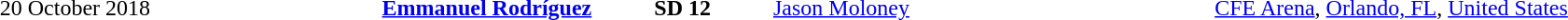<table cellspacing="1" style="width:100%;">
<tr>
<th width="15%"></th>
<th width="25%"></th>
<th width="10%"></th>
<th width="25%"></th>
</tr>
<tr style="font-size:100%">
<td align="right">20 October 2018</td>
<td align="right"><strong><a href='#'>Emmanuel Rodríguez</a></strong> </td>
<td align="center"><strong>SD 12</strong></td>
<td> <a href='#'>Jason Moloney</a></td>
<td><a href='#'>CFE Arena</a>, <a href='#'>Orlando, FL</a>, <a href='#'>United States</a></td>
</tr>
</table>
